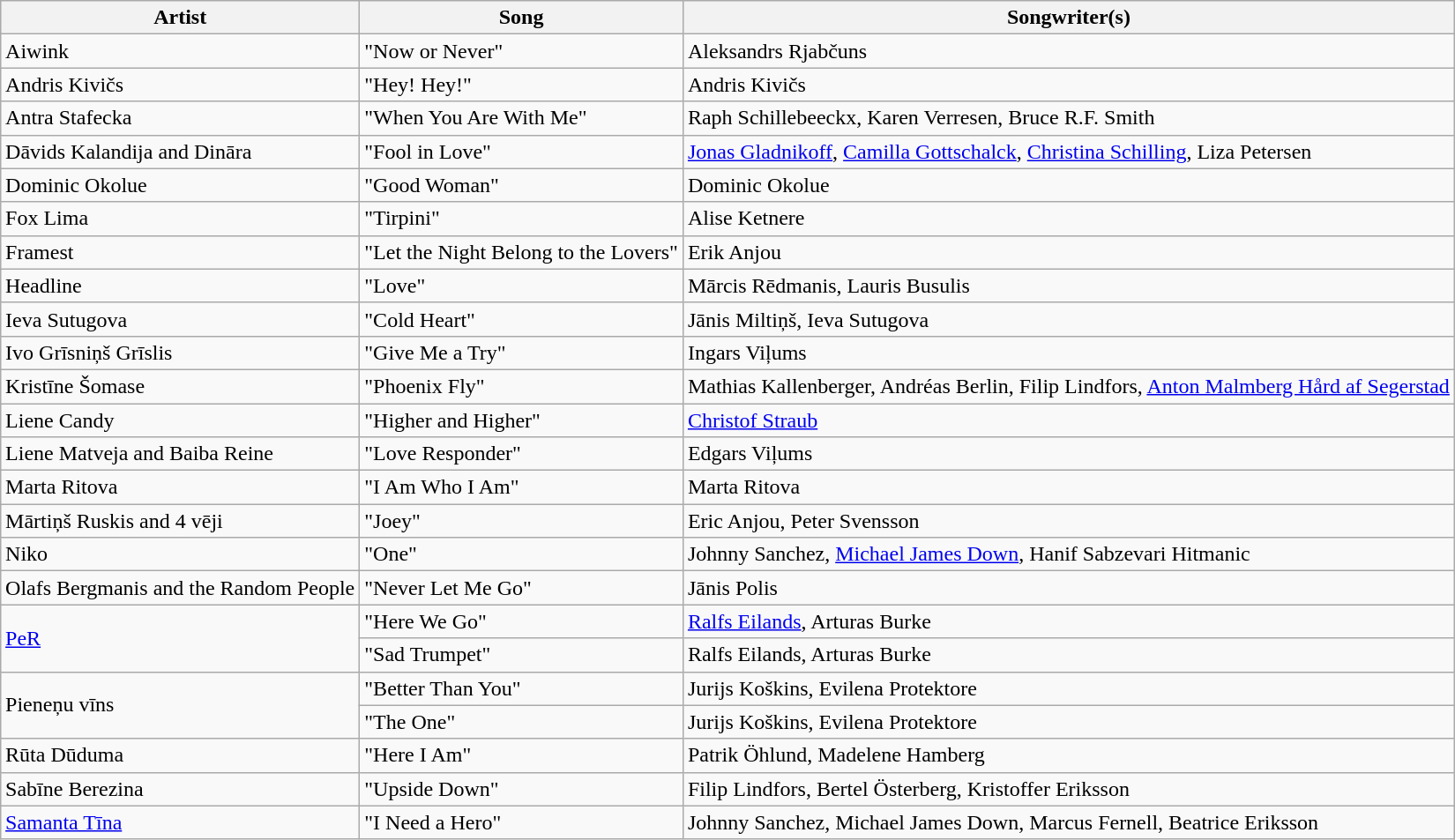<table class="sortable wikitable" style="margin: 1em auto 1em auto; text-align:left">
<tr>
<th>Artist</th>
<th>Song</th>
<th>Songwriter(s)</th>
</tr>
<tr>
<td>Aiwink</td>
<td>"Now or Never"</td>
<td>Aleksandrs Rjabčuns</td>
</tr>
<tr>
<td>Andris Kivičs</td>
<td>"Hey! Hey!"</td>
<td>Andris Kivičs</td>
</tr>
<tr>
<td>Antra Stafecka</td>
<td>"When You Are With Me"</td>
<td>Raph Schillebeeckx, Karen Verresen, Bruce R.F. Smith</td>
</tr>
<tr>
<td>Dāvids Kalandija and Dināra</td>
<td>"Fool in Love"</td>
<td><a href='#'>Jonas Gladnikoff</a>, <a href='#'>Camilla Gottschalck</a>, <a href='#'>Christina Schilling</a>, Liza Petersen</td>
</tr>
<tr>
<td>Dominic Okolue</td>
<td>"Good Woman"</td>
<td>Dominic Okolue</td>
</tr>
<tr>
<td>Fox Lima</td>
<td>"Tirpini"</td>
<td>Alise Ketnere</td>
</tr>
<tr>
<td>Framest</td>
<td>"Let the Night Belong to the Lovers"</td>
<td>Erik Anjou</td>
</tr>
<tr>
<td>Headline</td>
<td>"Love"</td>
<td>Mārcis Rēdmanis, Lauris Busulis</td>
</tr>
<tr>
<td>Ieva Sutugova</td>
<td>"Cold Heart"</td>
<td>Jānis Miltiņš, Ieva Sutugova</td>
</tr>
<tr>
<td>Ivo Grīsniņš Grīslis</td>
<td>"Give Me a Try"</td>
<td>Ingars Viļums</td>
</tr>
<tr>
<td>Kristīne Šomase</td>
<td>"Phoenix Fly"</td>
<td>Mathias Kallenberger, Andréas Berlin, Filip Lindfors, <a href='#'>Anton Malmberg Hård af Segerstad</a></td>
</tr>
<tr>
<td>Liene Candy</td>
<td>"Higher and Higher"</td>
<td><a href='#'>Christof Straub</a></td>
</tr>
<tr>
<td>Liene Matveja and Baiba Reine</td>
<td>"Love Responder"</td>
<td>Edgars Viļums</td>
</tr>
<tr>
<td>Marta Ritova</td>
<td>"I Am Who I Am"</td>
<td>Marta Ritova</td>
</tr>
<tr>
<td>Mārtiņš Ruskis and 4 vēji</td>
<td>"Joey"</td>
<td>Eric Anjou, Peter Svensson</td>
</tr>
<tr>
<td>Niko</td>
<td>"One"</td>
<td>Johnny Sanchez, <a href='#'>Michael James Down</a>, Hanif Sabzevari Hitmanic</td>
</tr>
<tr>
<td>Olafs Bergmanis and the Random People</td>
<td>"Never Let Me Go"</td>
<td>Jānis Polis</td>
</tr>
<tr>
<td rowspan="2"><a href='#'>PeR</a></td>
<td>"Here We Go"</td>
<td><a href='#'>Ralfs Eilands</a>, Arturas Burke</td>
</tr>
<tr>
<td>"Sad Trumpet"</td>
<td>Ralfs Eilands, Arturas Burke</td>
</tr>
<tr>
<td rowspan="2">Pieneņu vīns</td>
<td>"Better Than You"</td>
<td>Jurijs Koškins, Evilena Protektore</td>
</tr>
<tr>
<td>"The One"</td>
<td>Jurijs Koškins, Evilena Protektore</td>
</tr>
<tr>
<td>Rūta Dūduma</td>
<td>"Here I Am"</td>
<td>Patrik Öhlund, Madelene Hamberg</td>
</tr>
<tr>
<td>Sabīne Berezina</td>
<td>"Upside Down"</td>
<td>Filip Lindfors, Bertel Österberg, Kristoffer Eriksson</td>
</tr>
<tr>
<td><a href='#'>Samanta Tīna</a></td>
<td>"I Need a Hero"</td>
<td>Johnny Sanchez, Michael James Down, Marcus Fernell, Beatrice Eriksson</td>
</tr>
</table>
